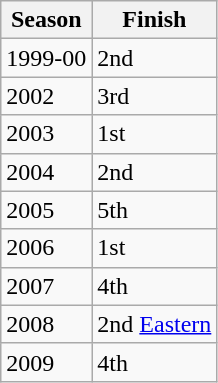<table class="wikitable">
<tr>
<th>Season</th>
<th>Finish</th>
</tr>
<tr>
<td>1999-00</td>
<td>2nd</td>
</tr>
<tr>
<td>2002</td>
<td>3rd</td>
</tr>
<tr>
<td>2003</td>
<td>1st</td>
</tr>
<tr>
<td>2004</td>
<td>2nd</td>
</tr>
<tr>
<td>2005</td>
<td>5th</td>
</tr>
<tr>
<td>2006</td>
<td>1st</td>
</tr>
<tr>
<td>2007</td>
<td>4th</td>
</tr>
<tr>
<td>2008</td>
<td>2nd <a href='#'>Eastern</a></td>
</tr>
<tr>
<td>2009</td>
<td>4th</td>
</tr>
</table>
